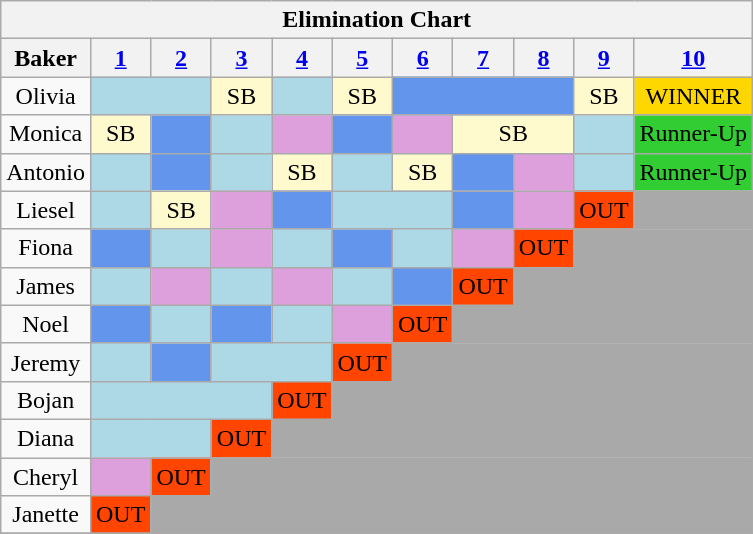<table class="wikitable" style="text-align:center">
<tr>
<th colspan="11">Elimination Chart</th>
</tr>
<tr>
<th>Baker</th>
<th><a href='#'>1</a></th>
<th><a href='#'>2</a></th>
<th><a href='#'>3</a></th>
<th><a href='#'>4</a></th>
<th><a href='#'>5</a></th>
<th><a href='#'>6</a></th>
<th><a href='#'>7</a></th>
<th><a href='#'>8</a></th>
<th><a href='#'>9</a></th>
<th><a href='#'>10</a></th>
</tr>
<tr>
<td>Olivia</td>
<td colspan="2" style="background:LightBlue;"></td>
<td style="background:LemonChiffon;">SB</td>
<td style="background:LightBlue;"></td>
<td style="background:LemonChiffon;">SB</td>
<td colspan="3" style="background:CornflowerBlue;"></td>
<td style="background:LemonChiffon;">SB</td>
<td style="background:Gold;">WINNER</td>
</tr>
<tr>
<td>Monica</td>
<td style="background:LemonChiffon;">SB</td>
<td style="background:CornflowerBlue;"></td>
<td style="background:LightBlue;"></td>
<td style="background:Plum;"></td>
<td style="background:CornflowerBlue;"></td>
<td style="background:Plum;"></td>
<td colspan="2" style="background:LemonChiffon;">SB</td>
<td style="background:LightBlue;"></td>
<td style="background:LimeGreen;">Runner-Up</td>
</tr>
<tr>
<td>Antonio</td>
<td style="background:LightBlue;"></td>
<td style="background:CornflowerBlue;"></td>
<td style="background:LightBlue;"></td>
<td style="background:LemonChiffon;">SB</td>
<td style="background:LightBlue;"></td>
<td style="background:LemonChiffon;">SB</td>
<td style="background:CornflowerBlue;"></td>
<td style="background:Plum;"></td>
<td style="background:LightBlue;"></td>
<td style="background:LimeGreen;">Runner-Up</td>
</tr>
<tr>
<td>Liesel</td>
<td style="background:LightBlue;"></td>
<td style="background:LemonChiffon;">SB</td>
<td style="background:Plum;"></td>
<td style="background:CornflowerBlue;"></td>
<td colspan="2" style="background:LightBlue;"></td>
<td style="background:CornflowerBlue;"></td>
<td style="background:Plum;"></td>
<td style="background:OrangeRed;">OUT</td>
<td style="background:DarkGrey;"></td>
</tr>
<tr>
<td>Fiona</td>
<td style="background:CornflowerBlue;"></td>
<td style="background:LightBlue;"></td>
<td style="background:Plum;"></td>
<td style="background:LightBlue;"></td>
<td style="background:CornflowerBlue;"></td>
<td style="background:LightBlue;"></td>
<td style="background:Plum;"></td>
<td style="background:OrangeRed;">OUT</td>
<td colspan="2" style="background:DarkGrey;"></td>
</tr>
<tr>
<td>James</td>
<td style="background:LightBlue;"></td>
<td style="background:Plum;"></td>
<td style="background:LightBlue;"></td>
<td style="background:Plum;"></td>
<td style="background:LightBlue;"></td>
<td style="background:CornflowerBlue;"></td>
<td style="background:OrangeRed;">OUT</td>
<td colspan="3" style="background:DarkGrey;"></td>
</tr>
<tr>
<td>Noel</td>
<td style="background:CornflowerBlue;"></td>
<td style="background:LightBlue;"></td>
<td style="background:CornflowerBlue;"></td>
<td style="background:LightBlue;"></td>
<td style="background:Plum;"></td>
<td style="background:OrangeRed;">OUT</td>
<td colspan="4" style="background:DarkGrey;"></td>
</tr>
<tr>
<td>Jeremy</td>
<td style="background:LightBlue;"></td>
<td style="background:CornflowerBlue;"></td>
<td colspan="2" style="background:LightBlue;"></td>
<td style="background:OrangeRed;">OUT</td>
<td colspan="5" style="background:DarkGrey;"></td>
</tr>
<tr>
<td>Bojan</td>
<td colspan="3" style="background:LightBlue;"></td>
<td style="background:OrangeRed;">OUT</td>
<td colspan="6" style="background:DarkGrey;"></td>
</tr>
<tr>
<td>Diana</td>
<td colspan="2" style="background:LightBlue;"></td>
<td style="background:OrangeRed;">OUT</td>
<td colspan="7" style="background:DarkGrey;"></td>
</tr>
<tr>
<td>Cheryl</td>
<td style="background:Plum;"></td>
<td style="background:OrangeRed;">OUT</td>
<td colspan="8" style="background:DarkGrey;"></td>
</tr>
<tr>
<td>Janette</td>
<td style="background:OrangeRed;">OUT</td>
<td colspan="9" style="background:DarkGrey;"></td>
</tr>
<tr>
</tr>
</table>
